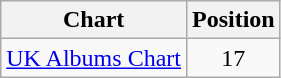<table class="wikitable">
<tr>
<th>Chart</th>
<th>Position</th>
</tr>
<tr>
<td><a href='#'>UK Albums Chart</a></td>
<td style="text-align:center;">17</td>
</tr>
</table>
